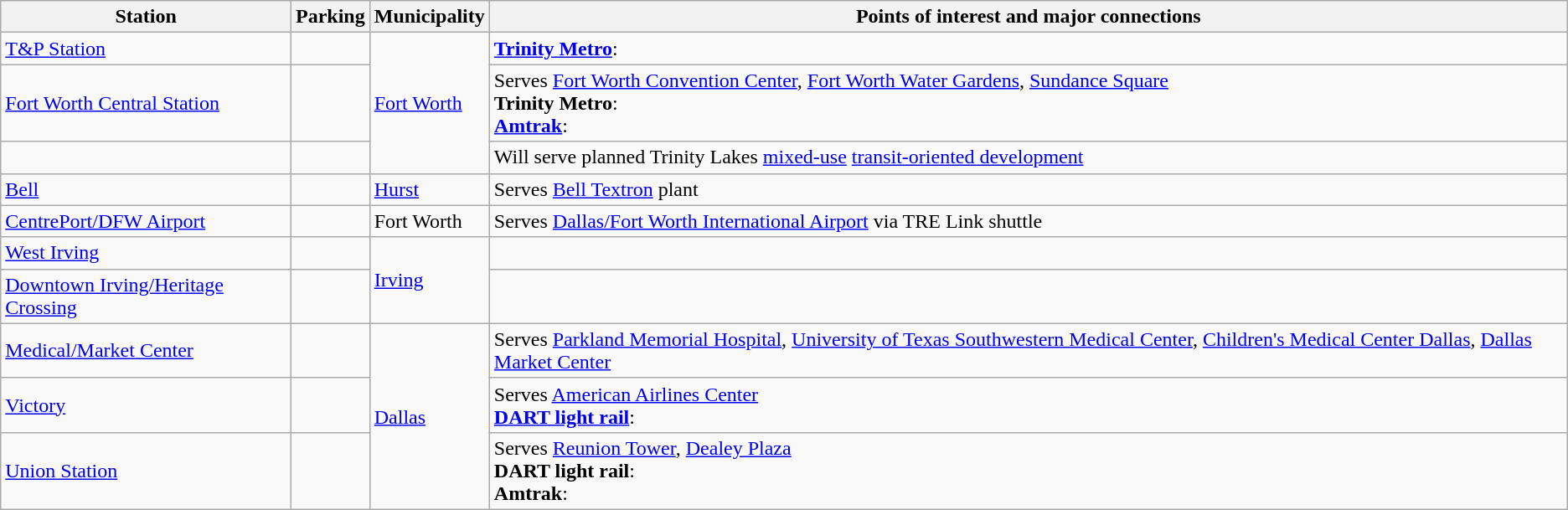<table class="wikitable plainrowheaders">
<tr>
<th>Station</th>
<th>Parking</th>
<th>Municipality</th>
<th>Points of interest and major connections</th>
</tr>
<tr>
<td><a href='#'>T&P Station</a></td>
<td align=center></td>
<td rowspan="3"><a href='#'>Fort Worth</a></td>
<td> <strong><a href='#'>Trinity Metro</a></strong>: </td>
</tr>
<tr>
<td><a href='#'>Fort Worth Central Station</a></td>
<td></td>
<td>Serves <a href='#'>Fort Worth Convention Center</a>, <a href='#'>Fort Worth Water Gardens</a>, <a href='#'>Sundance Square</a><br> <strong>Trinity Metro</strong>: <br> <strong><a href='#'>Amtrak</a></strong>:  </td>
</tr>
<tr>
<td></td>
<td align=center></td>
<td>Will serve planned Trinity Lakes <a href='#'>mixed-use</a> <a href='#'>transit-oriented development</a></td>
</tr>
<tr>
<td><a href='#'>Bell</a></td>
<td align=center></td>
<td><a href='#'>Hurst</a></td>
<td>Serves <a href='#'>Bell Textron</a> plant</td>
</tr>
<tr>
<td><a href='#'>CentrePort/DFW Airport</a></td>
<td align=center></td>
<td>Fort Worth</td>
<td>Serves  <a href='#'>Dallas/Fort Worth International Airport</a> via  TRE Link shuttle</td>
</tr>
<tr>
<td><a href='#'>West Irving</a></td>
<td align=center></td>
<td rowspan="2"><a href='#'>Irving</a></td>
<td></td>
</tr>
<tr>
<td><a href='#'>Downtown Irving/Heritage Crossing</a></td>
<td align=center></td>
<td></td>
</tr>
<tr>
<td><a href='#'>Medical/Market Center</a></td>
<td></td>
<td rowspan="3"><a href='#'>Dallas</a></td>
<td>Serves <a href='#'>Parkland Memorial Hospital</a>, <a href='#'>University of Texas Southwestern Medical Center</a>, <a href='#'>Children's Medical Center Dallas</a>, <a href='#'>Dallas Market Center</a></td>
</tr>
<tr>
<td><a href='#'>Victory</a></td>
<td></td>
<td>Serves <a href='#'>American Airlines Center</a><br> <strong><a href='#'>DART light rail</a></strong>:  </td>
</tr>
<tr>
<td><a href='#'>Union Station</a></td>
<td></td>
<td>Serves <a href='#'>Reunion Tower</a>, <a href='#'>Dealey Plaza</a><br> <strong>DART light rail</strong>:  <br> <strong>Amtrak</strong>: </td>
</tr>
</table>
